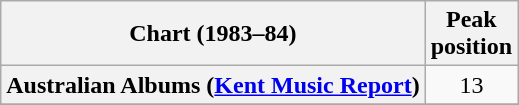<table class="wikitable sortable plainrowheaders" style="text-align:center">
<tr>
<th scope="col">Chart (1983–84)</th>
<th scope="col">Peak<br>position</th>
</tr>
<tr>
<th scope="row">Australian Albums (<a href='#'>Kent Music Report</a>)</th>
<td>13</td>
</tr>
<tr>
</tr>
<tr>
</tr>
<tr>
</tr>
<tr>
</tr>
</table>
